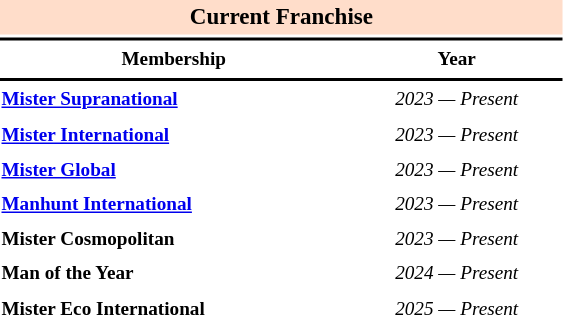<table class="toccolours" style="width: 20em; font-size:80%; line-height:1.5em; width:30%;">
<tr>
<th colspan="2" align="center" style="background:#FFDDCA;"><big>Current Franchise</big></th>
</tr>
<tr>
<td colspan="2" style="background:black"></td>
</tr>
<tr>
<th scope="col">Membership</th>
<th scope="col">Year</th>
</tr>
<tr>
<td colspan="2" style="background:black"></td>
</tr>
<tr>
<td align="left"><strong><a href='#'>Mister Supranational</a></strong></td>
<td align="center"><em>2023 — Present</em></td>
</tr>
<tr>
<td align="left"><strong><a href='#'>Mister International</a></strong></td>
<td align="center"><em>2023 — Present</em></td>
</tr>
<tr>
<td align="left"><strong><a href='#'>Mister Global</a></strong></td>
<td align="center"><em>2023 — Present</em></td>
</tr>
<tr>
<td align="left"><strong><a href='#'>Manhunt International</a></strong></td>
<td align="center"><em>2023 — Present</em></td>
</tr>
<tr>
<td align="left"><strong>Mister Cosmopolitan</strong></td>
<td align="center"><em>2023 — Present</em></td>
</tr>
<tr>
<td align="left"><strong>Man of the Year</strong></td>
<td align="center"><em>2024 — Present</em></td>
</tr>
<tr>
<td align="left"><strong>Mister Eco International</strong></td>
<td align="center"><em>2025 — Present</em></td>
</tr>
<tr>
</tr>
</table>
